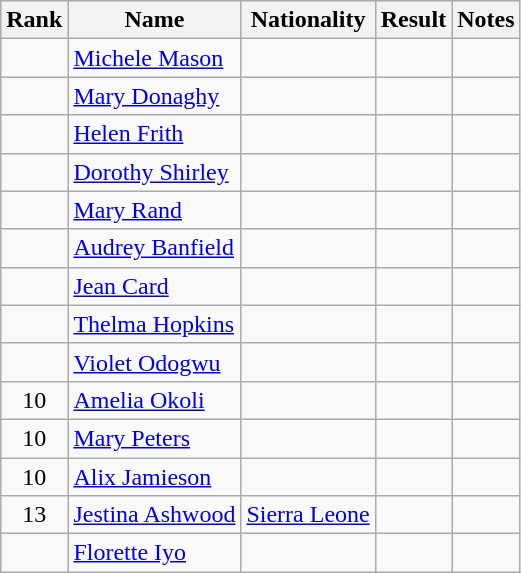<table class="wikitable sortable" style=" text-align:center">
<tr>
<th>Rank</th>
<th>Name</th>
<th>Nationality</th>
<th>Result</th>
<th>Notes</th>
</tr>
<tr>
<td></td>
<td align=left><a href='#'>Michele Mason</a></td>
<td align=left></td>
<td></td>
<td></td>
</tr>
<tr>
<td></td>
<td align=left><a href='#'>Mary Donaghy</a></td>
<td align=left></td>
<td></td>
<td></td>
</tr>
<tr>
<td></td>
<td align=left><a href='#'>Helen Frith</a></td>
<td align=left></td>
<td></td>
<td></td>
</tr>
<tr>
<td></td>
<td align=left><a href='#'>Dorothy Shirley</a></td>
<td align=left></td>
<td></td>
<td></td>
</tr>
<tr>
<td></td>
<td align=left><a href='#'>Mary Rand</a></td>
<td align=left></td>
<td></td>
<td></td>
</tr>
<tr>
<td></td>
<td align=left><a href='#'>Audrey Banfield</a></td>
<td align=left></td>
<td></td>
<td></td>
</tr>
<tr>
<td></td>
<td align=left><a href='#'>Jean Card</a></td>
<td align=left></td>
<td></td>
<td></td>
</tr>
<tr>
<td></td>
<td align=left><a href='#'>Thelma Hopkins</a></td>
<td align=left></td>
<td></td>
<td></td>
</tr>
<tr>
<td></td>
<td align=left><a href='#'>Violet Odogwu</a></td>
<td align=left></td>
<td></td>
<td></td>
</tr>
<tr>
<td>10</td>
<td align=left><a href='#'>Amelia Okoli</a></td>
<td align=left></td>
<td></td>
<td></td>
</tr>
<tr>
<td>10</td>
<td align=left><a href='#'>Mary Peters</a></td>
<td align=left></td>
<td></td>
<td></td>
</tr>
<tr>
<td>10</td>
<td align=left><a href='#'>Alix Jamieson</a></td>
<td align=left></td>
<td></td>
<td></td>
</tr>
<tr>
<td>13</td>
<td align=left><a href='#'>Jestina Ashwood</a></td>
<td align=left> <a href='#'>Sierra Leone</a></td>
<td></td>
<td></td>
</tr>
<tr>
<td></td>
<td align=left><a href='#'>Florette Iyo</a></td>
<td align=left></td>
<td></td>
<td></td>
</tr>
</table>
